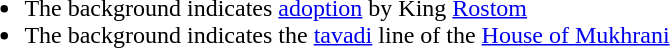<table style="margin:1em auto; text-align:left;">
<tr>
<td><br><ul><li> The background indicates <a href='#'>adoption</a> by King <a href='#'>Rostom</a></li><li> The background indicates the <a href='#'>tavadi</a> line of the <a href='#'>House of Mukhrani</a></li></ul></td>
<td></td>
</tr>
<tr>
</tr>
</table>
